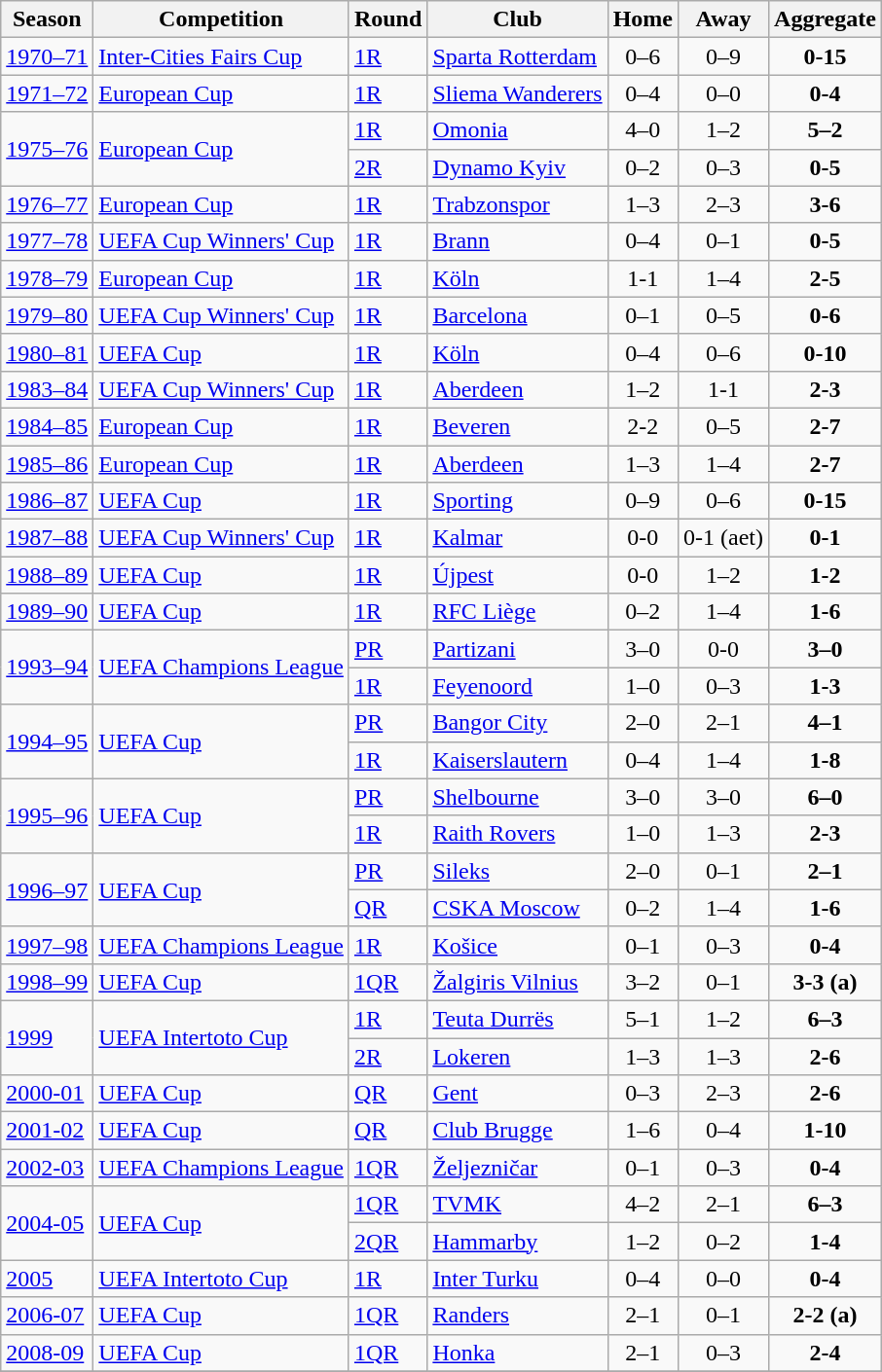<table class="wikitable">
<tr>
<th>Season</th>
<th>Competition</th>
<th>Round</th>
<th>Club</th>
<th>Home</th>
<th>Away</th>
<th>Aggregate</th>
</tr>
<tr>
<td><a href='#'>1970–71</a></td>
<td><a href='#'>Inter-Cities Fairs Cup</a></td>
<td><a href='#'>1R</a></td>
<td> <a href='#'>Sparta Rotterdam</a></td>
<td style="text-align:center;">0–6</td>
<td style="text-align:center;">0–9</td>
<td style="text-align:center;"><strong>0-15</strong></td>
</tr>
<tr>
<td><a href='#'>1971–72</a></td>
<td><a href='#'>European Cup</a></td>
<td><a href='#'>1R</a></td>
<td> <a href='#'>Sliema Wanderers</a></td>
<td style="text-align:center;">0–4</td>
<td style="text-align:center;">0–0</td>
<td style="text-align:center;"><strong>0-4</strong></td>
</tr>
<tr>
<td rowspan="2"><a href='#'>1975–76</a></td>
<td rowspan="2"><a href='#'>European Cup</a></td>
<td><a href='#'>1R</a></td>
<td> <a href='#'>Omonia</a></td>
<td style="text-align:center;">4–0</td>
<td style="text-align:center;">1–2</td>
<td style="text-align:center;"><strong>5–2</strong></td>
</tr>
<tr>
<td><a href='#'>2R</a></td>
<td> <a href='#'>Dynamo Kyiv</a></td>
<td style="text-align:center;">0–2</td>
<td style="text-align:center;">0–3</td>
<td style="text-align:center;"><strong>0-5</strong></td>
</tr>
<tr>
<td><a href='#'>1976–77</a></td>
<td><a href='#'>European Cup</a></td>
<td><a href='#'>1R</a></td>
<td> <a href='#'>Trabzonspor</a></td>
<td style="text-align:center;">1–3</td>
<td style="text-align:center;">2–3</td>
<td style="text-align:center;"><strong>3-6</strong></td>
</tr>
<tr>
<td><a href='#'>1977–78</a></td>
<td><a href='#'>UEFA Cup Winners' Cup</a></td>
<td><a href='#'>1R</a></td>
<td> <a href='#'>Brann</a></td>
<td style="text-align:center;">0–4</td>
<td style="text-align:center;">0–1</td>
<td style="text-align:center;"><strong>0-5</strong></td>
</tr>
<tr>
<td><a href='#'>1978–79</a></td>
<td><a href='#'>European Cup</a></td>
<td><a href='#'>1R</a></td>
<td> <a href='#'>Köln</a></td>
<td style="text-align:center;">1-1</td>
<td style="text-align:center;">1–4</td>
<td style="text-align:center;"><strong>2-5</strong></td>
</tr>
<tr>
<td><a href='#'>1979–80</a></td>
<td><a href='#'>UEFA Cup Winners' Cup</a></td>
<td><a href='#'>1R</a></td>
<td> <a href='#'>Barcelona</a></td>
<td style="text-align:center;">0–1</td>
<td style="text-align:center;">0–5</td>
<td style="text-align:center;"><strong>0-6</strong></td>
</tr>
<tr>
<td><a href='#'>1980–81</a></td>
<td><a href='#'>UEFA Cup</a></td>
<td><a href='#'>1R</a></td>
<td> <a href='#'>Köln</a></td>
<td style="text-align:center;">0–4</td>
<td style="text-align:center;">0–6</td>
<td style="text-align:center;"><strong>0-10</strong></td>
</tr>
<tr>
<td><a href='#'>1983–84</a></td>
<td><a href='#'>UEFA Cup Winners' Cup</a></td>
<td><a href='#'>1R</a></td>
<td> <a href='#'>Aberdeen</a></td>
<td style="text-align:center;">1–2</td>
<td style="text-align:center;">1-1</td>
<td style="text-align:center;"><strong>2-3</strong></td>
</tr>
<tr>
<td><a href='#'>1984–85</a></td>
<td><a href='#'>European Cup</a></td>
<td><a href='#'>1R</a></td>
<td> <a href='#'>Beveren</a></td>
<td style="text-align:center;">2-2</td>
<td style="text-align:center;">0–5</td>
<td style="text-align:center;"><strong>2-7</strong></td>
</tr>
<tr>
<td><a href='#'>1985–86</a></td>
<td><a href='#'>European Cup</a></td>
<td><a href='#'>1R</a></td>
<td> <a href='#'>Aberdeen</a></td>
<td style="text-align:center;">1–3</td>
<td style="text-align:center;">1–4</td>
<td style="text-align:center;"><strong>2-7</strong></td>
</tr>
<tr>
<td><a href='#'>1986–87</a></td>
<td><a href='#'>UEFA Cup</a></td>
<td><a href='#'>1R</a></td>
<td> <a href='#'>Sporting</a></td>
<td style="text-align:center;">0–9</td>
<td style="text-align:center;">0–6</td>
<td style="text-align:center;"><strong>0-15</strong></td>
</tr>
<tr>
<td><a href='#'>1987–88</a></td>
<td><a href='#'>UEFA Cup Winners' Cup</a></td>
<td><a href='#'>1R</a></td>
<td> <a href='#'>Kalmar</a></td>
<td style="text-align:center;">0-0</td>
<td style="text-align:center;">0-1 (aet)</td>
<td style="text-align:center;"><strong>0-1</strong></td>
</tr>
<tr>
<td><a href='#'>1988–89</a></td>
<td><a href='#'>UEFA Cup</a></td>
<td><a href='#'>1R</a></td>
<td> <a href='#'>Újpest</a></td>
<td style="text-align:center;">0-0</td>
<td style="text-align:center;">1–2</td>
<td style="text-align:center;"><strong>1-2</strong></td>
</tr>
<tr>
<td><a href='#'>1989–90</a></td>
<td><a href='#'>UEFA Cup</a></td>
<td><a href='#'>1R</a></td>
<td> <a href='#'>RFC Liège</a></td>
<td style="text-align:center;">0–2</td>
<td style="text-align:center;">1–4</td>
<td style="text-align:center;"><strong>1-6</strong></td>
</tr>
<tr>
<td rowspan="2"><a href='#'>1993–94</a></td>
<td rowspan="2"><a href='#'>UEFA Champions League</a></td>
<td><a href='#'>PR</a></td>
<td> <a href='#'>Partizani</a></td>
<td style="text-align:center;">3–0</td>
<td style="text-align:center;">0-0</td>
<td style="text-align:center;"><strong>3–0</strong></td>
</tr>
<tr>
<td><a href='#'>1R</a></td>
<td> <a href='#'>Feyenoord</a></td>
<td style="text-align:center;">1–0</td>
<td style="text-align:center;">0–3</td>
<td style="text-align:center;"><strong>1-3</strong></td>
</tr>
<tr>
<td rowspan="2"><a href='#'>1994–95</a></td>
<td rowspan="2"><a href='#'>UEFA Cup</a></td>
<td><a href='#'>PR</a></td>
<td> <a href='#'>Bangor City</a></td>
<td style="text-align:center;">2–0</td>
<td style="text-align:center;">2–1</td>
<td style="text-align:center;"><strong>4–1</strong></td>
</tr>
<tr>
<td><a href='#'>1R</a></td>
<td> <a href='#'>Kaiserslautern</a></td>
<td style="text-align:center;">0–4</td>
<td style="text-align:center;">1–4</td>
<td style="text-align:center;"><strong>1-8</strong></td>
</tr>
<tr>
<td rowspan="2"><a href='#'>1995–96</a></td>
<td rowspan="2"><a href='#'>UEFA Cup</a></td>
<td><a href='#'>PR</a></td>
<td> <a href='#'>Shelbourne</a></td>
<td style="text-align:center;">3–0</td>
<td style="text-align:center;">3–0</td>
<td style="text-align:center;"><strong>6–0</strong></td>
</tr>
<tr>
<td><a href='#'>1R</a></td>
<td> <a href='#'>Raith Rovers</a></td>
<td style="text-align:center;">1–0</td>
<td style="text-align:center;">1–3</td>
<td style="text-align:center;"><strong>2-3</strong></td>
</tr>
<tr>
<td rowspan="2"><a href='#'>1996–97</a></td>
<td rowspan="2"><a href='#'>UEFA Cup</a></td>
<td><a href='#'>PR</a></td>
<td> <a href='#'>Sileks</a></td>
<td style="text-align:center;">2–0</td>
<td style="text-align:center;">0–1</td>
<td style="text-align:center;"><strong>2–1</strong></td>
</tr>
<tr>
<td><a href='#'>QR</a></td>
<td> <a href='#'>CSKA Moscow</a></td>
<td style="text-align:center;">0–2</td>
<td style="text-align:center;">1–4</td>
<td style="text-align:center;"><strong>1-6</strong></td>
</tr>
<tr>
<td><a href='#'>1997–98</a></td>
<td><a href='#'>UEFA Champions League</a></td>
<td><a href='#'>1R</a></td>
<td> <a href='#'>Košice</a></td>
<td style="text-align:center;">0–1</td>
<td style="text-align:center;">0–3</td>
<td style="text-align:center;"><strong>0-4</strong></td>
</tr>
<tr>
<td><a href='#'>1998–99</a></td>
<td><a href='#'>UEFA Cup</a></td>
<td><a href='#'>1QR</a></td>
<td> <a href='#'>Žalgiris Vilnius</a></td>
<td style="text-align:center;">3–2</td>
<td style="text-align:center;">0–1</td>
<td style="text-align:center;"><strong>3-3 (a)</strong></td>
</tr>
<tr>
<td rowspan="2"><a href='#'>1999</a></td>
<td rowspan="2"><a href='#'>UEFA Intertoto Cup</a></td>
<td><a href='#'>1R</a></td>
<td> <a href='#'>Teuta Durrës</a></td>
<td style="text-align:center;">5–1</td>
<td style="text-align:center;">1–2</td>
<td style="text-align:center;"><strong>6–3</strong></td>
</tr>
<tr>
<td><a href='#'>2R</a></td>
<td> <a href='#'>Lokeren</a></td>
<td style="text-align:center;">1–3</td>
<td style="text-align:center;">1–3</td>
<td style="text-align:center;"><strong>2-6</strong></td>
</tr>
<tr>
<td><a href='#'>2000-01</a></td>
<td><a href='#'>UEFA Cup</a></td>
<td><a href='#'>QR</a></td>
<td> <a href='#'>Gent</a></td>
<td style="text-align:center;">0–3</td>
<td style="text-align:center;">2–3</td>
<td style="text-align:center;"><strong>2-6</strong></td>
</tr>
<tr>
<td><a href='#'>2001-02</a></td>
<td><a href='#'>UEFA Cup</a></td>
<td><a href='#'>QR</a></td>
<td> <a href='#'>Club Brugge</a></td>
<td style="text-align:center;">1–6</td>
<td style="text-align:center;">0–4</td>
<td style="text-align:center;"><strong>1-10</strong></td>
</tr>
<tr>
<td><a href='#'>2002-03</a></td>
<td><a href='#'>UEFA Champions League</a></td>
<td><a href='#'>1QR</a></td>
<td> <a href='#'>Željezničar</a></td>
<td style="text-align:center;">0–1</td>
<td style="text-align:center;">0–3</td>
<td style="text-align:center;"><strong>0-4</strong></td>
</tr>
<tr>
<td rowspan="2"><a href='#'>2004-05</a></td>
<td rowspan="2"><a href='#'>UEFA Cup</a></td>
<td><a href='#'>1QR</a></td>
<td> <a href='#'>TVMK</a></td>
<td style="text-align:center;">4–2</td>
<td style="text-align:center;">2–1</td>
<td style="text-align:center;"><strong>6–3</strong></td>
</tr>
<tr>
<td><a href='#'>2QR</a></td>
<td> <a href='#'>Hammarby</a></td>
<td style="text-align:center;">1–2</td>
<td style="text-align:center;">0–2</td>
<td style="text-align:center;"><strong>1-4</strong></td>
</tr>
<tr>
<td><a href='#'>2005</a></td>
<td><a href='#'>UEFA Intertoto Cup</a></td>
<td><a href='#'>1R</a></td>
<td> <a href='#'>Inter Turku</a></td>
<td style="text-align:center;">0–4</td>
<td style="text-align:center;">0–0</td>
<td style="text-align:center;"><strong>0-4</strong></td>
</tr>
<tr>
<td><a href='#'>2006-07</a></td>
<td><a href='#'>UEFA Cup</a></td>
<td><a href='#'>1QR</a></td>
<td> <a href='#'>Randers</a></td>
<td style="text-align:center;">2–1</td>
<td style="text-align:center;">0–1</td>
<td style="text-align:center;"><strong>2-2 (a)</strong></td>
</tr>
<tr>
<td><a href='#'>2008-09</a></td>
<td><a href='#'>UEFA Cup</a></td>
<td><a href='#'>1QR</a></td>
<td> <a href='#'>Honka</a></td>
<td style="text-align:center;">2–1</td>
<td style="text-align:center;">0–3</td>
<td style="text-align:center;"><strong>2-4</strong></td>
</tr>
<tr>
</tr>
</table>
